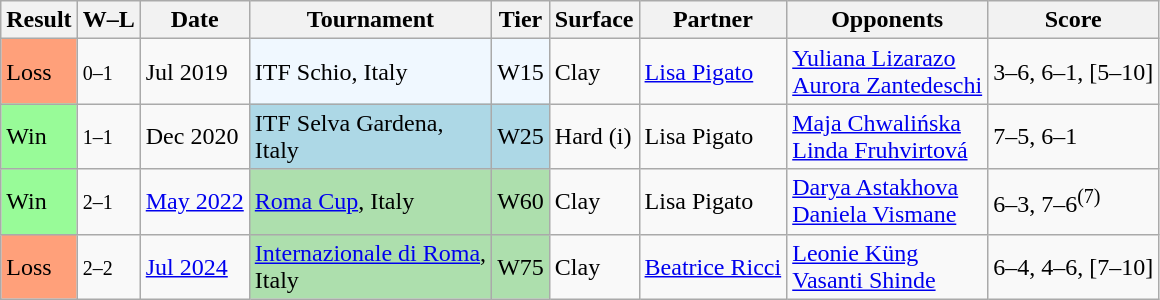<table class="sortable wikitable">
<tr>
<th>Result</th>
<th class="unsortable">W–L</th>
<th>Date</th>
<th>Tournament</th>
<th>Tier</th>
<th>Surface</th>
<th>Partner</th>
<th>Opponents</th>
<th class="unsortable">Score</th>
</tr>
<tr>
<td bgcolor=ffa07a>Loss</td>
<td><small>0–1</small></td>
<td>Jul 2019</td>
<td style="background:#f0f8ff;">ITF Schio, Italy</td>
<td style="background:#f0f8ff;">W15</td>
<td>Clay</td>
<td> <a href='#'>Lisa Pigato</a></td>
<td> <a href='#'>Yuliana Lizarazo</a> <br>  <a href='#'>Aurora Zantedeschi</a></td>
<td>3–6, 6–1, [5–10]</td>
</tr>
<tr>
<td bgcolor=98FB98>Win</td>
<td><small>1–1</small></td>
<td>Dec 2020</td>
<td style="background:lightblue;">ITF Selva Gardena, <br>Italy</td>
<td style="background:lightblue;">W25</td>
<td>Hard (i)</td>
<td> Lisa Pigato</td>
<td> <a href='#'>Maja Chwalińska</a> <br>  <a href='#'>Linda Fruhvirtová</a></td>
<td>7–5, 6–1</td>
</tr>
<tr>
<td bgcolor=98FB98>Win</td>
<td><small>2–1</small></td>
<td><a href='#'>May 2022</a></td>
<td style="background:#addfad;"><a href='#'>Roma Cup</a>, Italy</td>
<td style="background:#addfad;">W60</td>
<td>Clay</td>
<td> Lisa Pigato</td>
<td> <a href='#'>Darya Astakhova</a> <br>  <a href='#'>Daniela Vismane</a></td>
<td>6–3, 7–6<sup>(7)</sup></td>
</tr>
<tr>
<td bgcolor=ffa07a>Loss</td>
<td><small>2–2</small></td>
<td><a href='#'>Jul 2024</a></td>
<td style="background:#addfad;"><a href='#'>Internazionale di Roma</a>, <br>Italy</td>
<td style="background:#addfad;">W75</td>
<td>Clay</td>
<td> <a href='#'>Beatrice Ricci</a></td>
<td> <a href='#'>Leonie Küng</a> <br>  <a href='#'>Vasanti Shinde</a></td>
<td>6–4, 4–6, [7–10]</td>
</tr>
</table>
